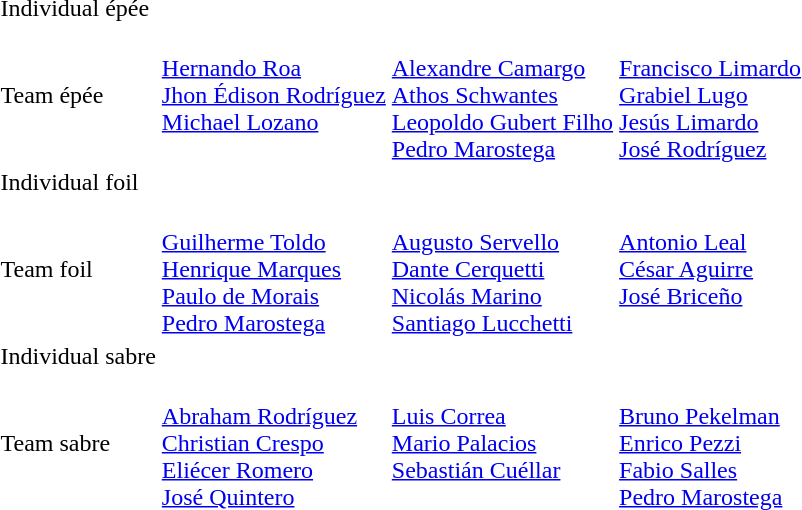<table>
<tr>
<td rowspan=2>Individual épée</td>
<td rowspan=2></td>
<td rowspan=2></td>
<td></td>
</tr>
<tr>
<td></td>
</tr>
<tr>
<td>Team épée</td>
<td valign=top><br><a href='#'>Hernando Roa</a><br><a href='#'>Jhon Édison Rodríguez</a><br><a href='#'>Michael Lozano</a></td>
<td valign=top><br><a href='#'>Alexandre Camargo</a><br><a href='#'>Athos Schwantes</a><br><a href='#'>Leopoldo Gubert Filho</a><br><a href='#'>Pedro Marostega</a></td>
<td valign=top><br><a href='#'>Francisco Limardo</a><br><a href='#'>Grabiel Lugo</a><br><a href='#'>Jesús Limardo</a><br><a href='#'>José Rodríguez</a></td>
</tr>
<tr>
<td rowspan=2>Individual foil</td>
<td rowspan=2></td>
<td rowspan=2></td>
<td></td>
</tr>
<tr>
<td></td>
</tr>
<tr>
<td>Team foil</td>
<td valign=top><br><a href='#'>Guilherme Toldo</a><br><a href='#'>Henrique Marques</a><br><a href='#'>Paulo de Morais</a><br><a href='#'>Pedro Marostega</a></td>
<td valign=top><br><a href='#'>Augusto Servello</a><br><a href='#'>Dante Cerquetti</a><br><a href='#'>Nicolás Marino</a><br><a href='#'>Santiago Lucchetti</a></td>
<td valign=top><br><a href='#'>Antonio Leal</a><br><a href='#'>César Aguirre</a><br><a href='#'>José Briceño</a></td>
</tr>
<tr>
<td rowspan=2>Individual sabre</td>
<td rowspan=2></td>
<td rowspan=2></td>
<td></td>
</tr>
<tr>
<td></td>
</tr>
<tr>
<td>Team sabre</td>
<td valign=top><br><a href='#'>Abraham Rodríguez</a><br><a href='#'>Christian Crespo</a><br><a href='#'>Eliécer Romero</a><br><a href='#'>José Quintero</a></td>
<td valign=top><br><a href='#'>Luis Correa</a><br><a href='#'>Mario Palacios</a><br><a href='#'>Sebastián Cuéllar</a></td>
<td valign=top><br><a href='#'>Bruno Pekelman</a><br><a href='#'>Enrico Pezzi</a><br><a href='#'>Fabio Salles</a><br><a href='#'>Pedro Marostega</a></td>
</tr>
</table>
